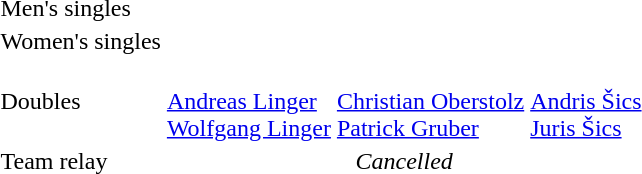<table>
<tr>
<td>Men's singles</td>
<td></td>
<td></td>
<td></td>
</tr>
<tr>
<td>Women's singles</td>
<td></td>
<td></td>
<td></td>
</tr>
<tr>
<td>Doubles</td>
<td><br><a href='#'>Andreas Linger</a> <br> <a href='#'>Wolfgang Linger</a></td>
<td><br><a href='#'>Christian Oberstolz</a> <br> <a href='#'>Patrick Gruber</a></td>
<td><br><a href='#'>Andris Šics</a><br> <a href='#'>Juris Šics</a></td>
</tr>
<tr>
<td>Team relay</td>
<td colspan=3 align=center><em>Cancelled</em></td>
</tr>
</table>
